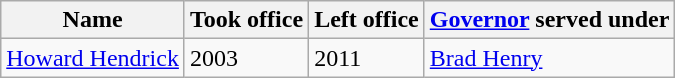<table class="wikitable">
<tr>
<th>Name</th>
<th>Took office</th>
<th>Left office</th>
<th><a href='#'>Governor</a> served under</th>
</tr>
<tr>
<td><a href='#'>Howard Hendrick</a></td>
<td>2003</td>
<td>2011</td>
<td><a href='#'>Brad Henry</a></td>
</tr>
</table>
